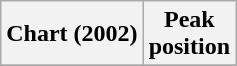<table class="wikitable sortable plainrowheaders" style="text-align:center">
<tr>
<th scope="col">Chart (2002)</th>
<th scope="col">Peak<br>position</th>
</tr>
<tr>
</tr>
</table>
